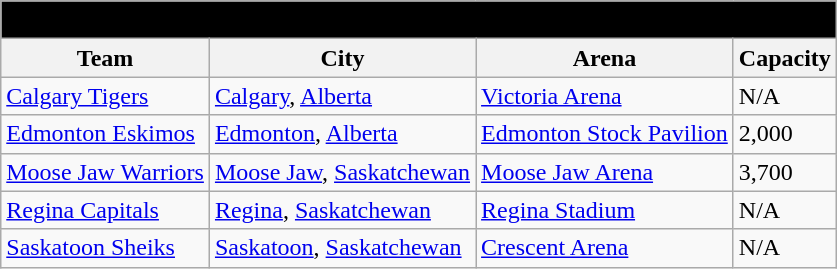<table class="wikitable" style="width:auto">
<tr>
<td bgcolor="#000000" align="center" colspan="6"><strong><span>1926–27 Prairie Hockey League</span></strong></td>
</tr>
<tr>
<th>Team</th>
<th>City</th>
<th>Arena</th>
<th>Capacity</th>
</tr>
<tr>
<td><a href='#'>Calgary Tigers</a></td>
<td><a href='#'>Calgary</a>, <a href='#'>Alberta</a></td>
<td><a href='#'>Victoria Arena</a></td>
<td>N/A</td>
</tr>
<tr>
<td><a href='#'>Edmonton Eskimos</a></td>
<td><a href='#'>Edmonton</a>, <a href='#'>Alberta</a></td>
<td><a href='#'>Edmonton Stock Pavilion</a></td>
<td>2,000</td>
</tr>
<tr>
<td><a href='#'>Moose Jaw Warriors</a></td>
<td><a href='#'>Moose Jaw</a>, <a href='#'>Saskatchewan</a></td>
<td><a href='#'>Moose Jaw Arena</a></td>
<td>3,700</td>
</tr>
<tr>
<td><a href='#'>Regina Capitals</a></td>
<td><a href='#'>Regina</a>, <a href='#'>Saskatchewan</a></td>
<td><a href='#'>Regina Stadium</a></td>
<td>N/A</td>
</tr>
<tr>
<td><a href='#'>Saskatoon Sheiks</a></td>
<td><a href='#'>Saskatoon</a>, <a href='#'>Saskatchewan</a></td>
<td><a href='#'>Crescent Arena</a></td>
<td>N/A</td>
</tr>
</table>
